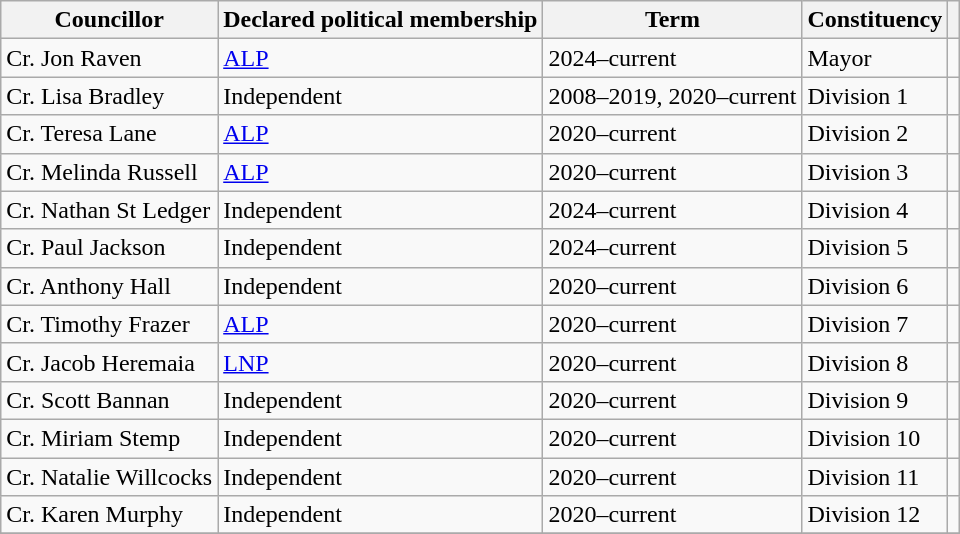<table class="wikitable sortable">
<tr>
<th>Councillor</th>
<th>Declared political membership</th>
<th>Term</th>
<th>Constituency</th>
<th></th>
</tr>
<tr>
<td>Cr. Jon Raven</td>
<td><a href='#'>ALP</a></td>
<td>2024–current</td>
<td>Mayor</td>
<td></td>
</tr>
<tr>
<td>Cr. Lisa Bradley</td>
<td>Independent</td>
<td>2008–2019, 2020–current</td>
<td>Division 1</td>
<td></td>
</tr>
<tr>
<td>Cr. Teresa Lane</td>
<td><a href='#'>ALP</a></td>
<td>2020–current</td>
<td>Division 2</td>
<td></td>
</tr>
<tr>
<td>Cr. Melinda Russell</td>
<td><a href='#'>ALP</a></td>
<td>2020–current</td>
<td>Division 3</td>
<td></td>
</tr>
<tr>
<td>Cr. Nathan St Ledger</td>
<td>Independent</td>
<td>2024–current</td>
<td>Division 4</td>
<td></td>
</tr>
<tr>
<td>Cr. Paul Jackson</td>
<td>Independent</td>
<td>2024–current</td>
<td>Division 5</td>
<td></td>
</tr>
<tr>
<td>Cr. Anthony Hall</td>
<td>Independent</td>
<td>2020–current</td>
<td>Division 6</td>
<td></td>
</tr>
<tr>
<td>Cr. Timothy Frazer</td>
<td><a href='#'>ALP</a></td>
<td>2020–current</td>
<td>Division 7</td>
<td></td>
</tr>
<tr>
<td>Cr. Jacob Heremaia</td>
<td><a href='#'>LNP</a></td>
<td>2020–current</td>
<td>Division 8</td>
<td></td>
</tr>
<tr>
<td>Cr. Scott Bannan</td>
<td>Independent</td>
<td>2020–current</td>
<td>Division 9</td>
<td></td>
</tr>
<tr>
<td>Cr. Miriam Stemp</td>
<td>Independent</td>
<td>2020–current</td>
<td>Division 10</td>
<td></td>
</tr>
<tr>
<td>Cr. Natalie Willcocks</td>
<td>Independent</td>
<td>2020–current</td>
<td>Division 11</td>
<td></td>
</tr>
<tr>
<td>Cr. Karen Murphy</td>
<td>Independent</td>
<td>2020–current</td>
<td>Division 12</td>
<td></td>
</tr>
<tr>
</tr>
</table>
